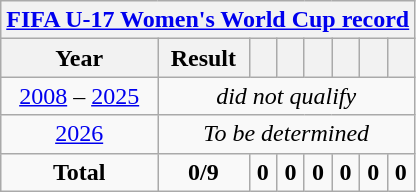<table class="wikitable" style="text-align: center;">
<tr>
<th colspan="10"><a href='#'> FIFA U-17 Women's World Cup record</a></th>
</tr>
<tr>
<th>Year</th>
<th>Result</th>
<th></th>
<th></th>
<th></th>
<th></th>
<th></th>
<th></th>
</tr>
<tr>
<td> <a href='#'>2008</a> –  <a href='#'>2025</a></td>
<td colspan=8><em>did not qualify</em></td>
</tr>
<tr>
<td> <a href='#'>2026</a></td>
<td colspan=8><em>To be determined</em></td>
</tr>
<tr>
<td><strong>Total</strong></td>
<td><strong>0/9</strong></td>
<td><strong>0</strong></td>
<td><strong>0</strong></td>
<td><strong>0</strong></td>
<td><strong>0</strong></td>
<td><strong>0</strong></td>
<td><strong>0</strong></td>
</tr>
</table>
